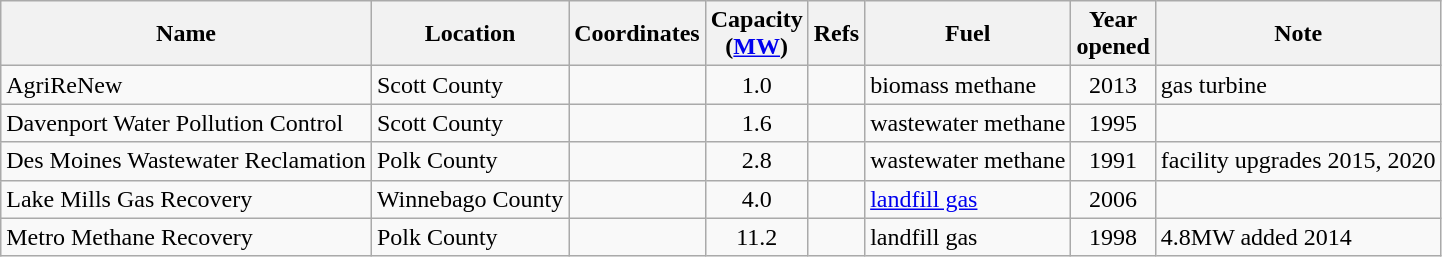<table class="wikitable sortable">
<tr>
<th>Name</th>
<th>Location</th>
<th>Coordinates</th>
<th>Capacity<br>(<a href='#'>MW</a>)</th>
<th>Refs</th>
<th>Fuel</th>
<th>Year<br>opened</th>
<th>Note</th>
</tr>
<tr>
<td>AgriReNew</td>
<td>Scott County</td>
<td></td>
<td align="center">1.0</td>
<td></td>
<td>biomass methane</td>
<td align="center">2013</td>
<td>gas turbine</td>
</tr>
<tr>
<td>Davenport Water Pollution Control</td>
<td>Scott County</td>
<td></td>
<td align="center">1.6</td>
<td></td>
<td>wastewater methane</td>
<td align="center">1995</td>
<td></td>
</tr>
<tr>
<td>Des Moines Wastewater Reclamation</td>
<td>Polk County</td>
<td></td>
<td align="center">2.8</td>
<td></td>
<td>wastewater methane</td>
<td align="center">1991</td>
<td>facility upgrades 2015, 2020</td>
</tr>
<tr>
<td>Lake Mills Gas Recovery</td>
<td>Winnebago County</td>
<td></td>
<td align="center">4.0</td>
<td></td>
<td><a href='#'>landfill gas</a></td>
<td align="center">2006</td>
<td></td>
</tr>
<tr>
<td>Metro Methane Recovery</td>
<td>Polk County</td>
<td></td>
<td align="center">11.2</td>
<td></td>
<td>landfill gas</td>
<td align="center">1998</td>
<td>4.8MW added 2014</td>
</tr>
</table>
